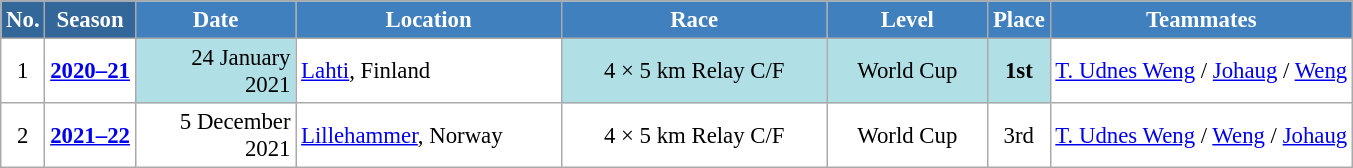<table class="wikitable sortable" style="font-size:95%; text-align:center; border:grey solid 1px; border-collapse:collapse; background:#ffffff;">
<tr style="background:#efefef;">
<th style="background-color:#369; color:white;">No.</th>
<th style="background-color:#369; color:white;">Season</th>
<th style="background-color:#4180be; color:white; width:100px;">Date</th>
<th style="background-color:#4180be; color:white; width:170px;">Location</th>
<th style="background-color:#4180be; color:white; width:170px;">Race</th>
<th style="background-color:#4180be; color:white; width:100px;">Level</th>
<th style="background-color:#4180be; color:white;">Place</th>
<th style="background-color:#4180be; color:white;">Teammates</th>
</tr>
<tr>
<td align=center>1</td>
<td align=center><strong><a href='#'>2020–21</a></strong></td>
<td bgcolor="#BOEOE6" align=right>24 January 2021</td>
<td align=left> <a href='#'>Lahti</a>, Finland</td>
<td bgcolor="#BOEOE6">4 × 5 km Relay C/F</td>
<td bgcolor="#BOEOE6">World Cup</td>
<td bgcolor="#BOEOE6"><strong>1st</strong></td>
<td><a href='#'>T. Udnes Weng</a> / <a href='#'>Johaug</a> / <a href='#'>Weng</a></td>
</tr>
<tr>
<td align=center>2</td>
<td rowspan=1 align=center><strong><a href='#'>2021–22</a></strong></td>
<td align=right>5 December 2021</td>
<td align=left> <a href='#'>Lillehammer</a>, Norway</td>
<td>4 × 5 km Relay C/F</td>
<td>World Cup</td>
<td>3rd</td>
<td><a href='#'>T. Udnes Weng</a> / <a href='#'>Weng</a> / <a href='#'>Johaug</a></td>
</tr>
</table>
